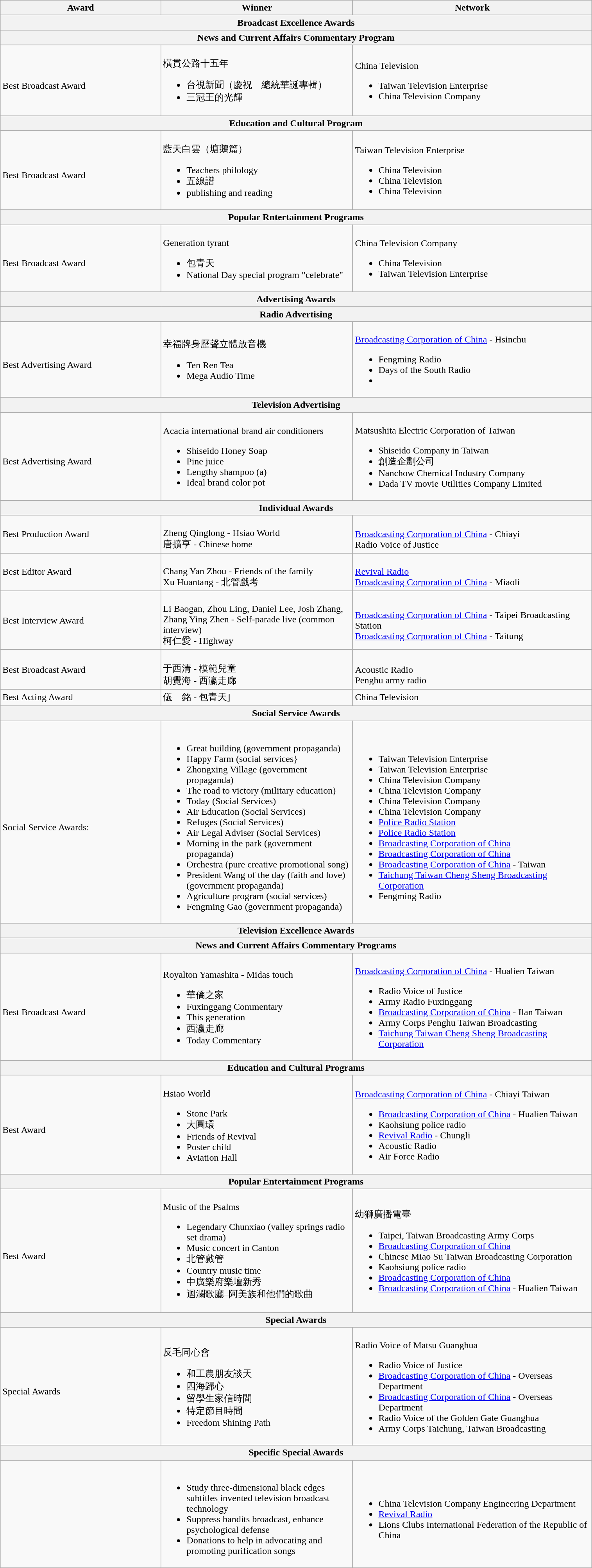<table class="wikitable">
<tr>
<th style="width:200pt;">Award</th>
<th style="width:240pt;">Winner</th>
<th style="width:300pt;">Network</th>
</tr>
<tr>
<th colspan=3 style="text-align:center" style="background:#99CCFF;">Broadcast Excellence Awards</th>
</tr>
<tr>
<th colspan=3 style="text-align:center" style="background: LightSteelBlue;">News and Current Affairs Commentary Program</th>
</tr>
<tr>
<td><br>Best Broadcast Award</td>
<td><br>橫貫公路十五年<ul><li>台視新聞（慶祝　總統華誕專輯）</li><li>三冠王的光輝</li></ul></td>
<td><br>China Television<ul><li>Taiwan Television Enterprise</li><li>China Television Company</li></ul></td>
</tr>
<tr>
<th colspan=3 style="text-align:center" style="background: LightSteelBlue;">Education and Cultural Program</th>
</tr>
<tr>
<td><br>Best Broadcast Award</td>
<td><br>藍天白雲（塘鵝篇）<ul><li>Teachers philology</li><li>五線譜</li><li>publishing and reading</li></ul></td>
<td><br>Taiwan Television Enterprise<ul><li>China Television</li><li>China Television</li><li>China Television</li></ul></td>
</tr>
<tr>
<th colspan=3 style="text-align:center" style="background: LightSteelBlue;">Popular Rntertainment Programs</th>
</tr>
<tr>
<td><br>Best Broadcast Award</td>
<td><br>Generation tyrant<ul><li>包青天</li><li>National Day special program "celebrate"</li></ul></td>
<td><br>China Television Company<ul><li>China Television</li><li>Taiwan Television Enterprise</li></ul></td>
</tr>
<tr>
<th colspan=3 style="text-align:center" style="background:#99CCFF;">Advertising Awards</th>
</tr>
<tr>
<th colspan=3 style="text-align:center" style="background: LightSteelBlue;">Radio Advertising</th>
</tr>
<tr>
<td><br>Best Advertising Award</td>
<td><br>幸福牌身歷聲立體放音機<ul><li>Ten Ren Tea</li><li>Mega Audio Time</li></ul></td>
<td><br><a href='#'>Broadcasting Corporation of China</a> - Hsinchu<ul><li>Fengming Radio</li><li>Days of the South Radio</li><li></li></ul></td>
</tr>
<tr>
<th colspan=3 style="text-align:center" style="background: LightSteelBlue;">Television Advertising</th>
</tr>
<tr>
<td><br>Best Advertising Award</td>
<td><br>Acacia international brand air conditioners<ul><li>Shiseido Honey Soap</li><li>Pine juice</li><li>Lengthy shampoo (a)</li><li>Ideal brand color pot</li></ul></td>
<td><br>Matsushita Electric Corporation of Taiwan<ul><li>Shiseido Company in Taiwan</li><li>創造企劃公司</li><li>Nanchow Chemical Industry Company</li><li>Dada TV movie Utilities Company Limited</li></ul></td>
</tr>
<tr>
<th colspan=3 style="text-align:center" style="background:#99CCFF;">Individual Awards</th>
</tr>
<tr>
<td>Best Production Award</td>
<td><br>Zheng Qinglong - Hsiao World
<br>唐擴亨 - Chinese home</td>
<td><br><a href='#'>Broadcasting Corporation of China</a> - Chiayi
<br>Radio Voice of Justice</td>
</tr>
<tr>
<td>Best Editor Award</td>
<td><br>Chang Yan Zhou - Friends of the family
<br>Xu Huantang - 北管戲考</td>
<td><br><a href='#'>Revival Radio</a>
<br><a href='#'>Broadcasting Corporation of China</a> - Miaoli</td>
</tr>
<tr>
<td>Best Interview Award</td>
<td><br>Li Baogan, Zhou Ling, Daniel Lee, Josh Zhang, Zhang Ying Zhen  - Self-parade live (common interview)
<br>柯仁愛 - Highway</td>
<td><br><a href='#'>Broadcasting Corporation of China</a> - Taipei Broadcasting Station
<br><a href='#'>Broadcasting Corporation of China</a> - Taitung</td>
</tr>
<tr>
<td>Best Broadcast Award</td>
<td><br>于西清 - 模範兒童
<br>胡覺海 - 西瀛走廊</td>
<td><br>Acoustic Radio
<br>Penghu army radio</td>
</tr>
<tr>
<td>Best Acting Award</td>
<td>儀　銘 - 包青天]</td>
<td>China Television</td>
</tr>
<tr>
<th colspan=3 style="text-align:center" style="background:#99CCFF;">Social Service Awards</th>
</tr>
<tr>
<td><br>Social Service Awards:</td>
<td><br><ul><li>Great building (government propaganda)</li><li>Happy Farm (social services}</li><li>Zhongxing Village (government propaganda)</li><li>The road to victory (military education)</li><li>Today (Social Services)</li><li>Air Education (Social Services)</li><li>Refuges (Social Services)</li><li>Air Legal Adviser (Social Services)</li><li>Morning in the park (government propaganda)</li><li>Orchestra (pure creative promotional song)</li><li>President Wang of the day (faith and love) (government propaganda)</li><li>Agriculture program (social services)</li><li>Fengming Gao (government propaganda)</li></ul></td>
<td><br><ul><li>Taiwan Television Enterprise</li><li>Taiwan Television Enterprise</li><li>China Television Company</li><li>China Television Company</li><li>China Television Company</li><li>China Television Company</li><li><a href='#'>Police Radio Station</a></li><li><a href='#'>Police Radio Station</a></li><li><a href='#'>Broadcasting Corporation of China</a></li><li><a href='#'>Broadcasting Corporation of China</a></li><li><a href='#'>Broadcasting Corporation of China</a> - Taiwan</li><li><a href='#'>Taichung Taiwan Cheng Sheng Broadcasting Corporation</a></li><li>Fengming Radio</li></ul></td>
</tr>
<tr>
<th colspan=3 style="text-align:center" style="background:#99CCFF;">Television Excellence Awards</th>
</tr>
<tr>
<th colspan=3 style="text-align:center" style="background: LightSteelBlue;">News and Current Affairs Commentary Programs</th>
</tr>
<tr>
<td><br>Best Broadcast Award</td>
<td><br>Royalton Yamashita - Midas touch<ul><li>華僑之家</li><li>Fuxinggang Commentary</li><li>This generation</li><li>西瀛走廊</li><li>Today Commentary</li></ul></td>
<td><br><a href='#'>Broadcasting Corporation of China</a> - Hualien Taiwan<ul><li>Radio Voice of Justice</li><li>Army Radio Fuxinggang</li><li><a href='#'>Broadcasting Corporation of China</a> - Ilan Taiwan</li><li>Army Corps Penghu Taiwan Broadcasting</li><li><a href='#'>Taichung Taiwan Cheng Sheng Broadcasting Corporation</a></li></ul></td>
</tr>
<tr>
<th colspan=3 style="text-align:center" style="background: LightSteelBlue;">Education and Cultural Programs</th>
</tr>
<tr>
<td><br>Best Award</td>
<td><br>Hsiao World<ul><li>Stone Park</li><li>大圓環</li><li>Friends of Revival</li><li>Poster child</li><li>Aviation Hall</li></ul></td>
<td><br><a href='#'>Broadcasting Corporation of China</a> - Chiayi Taiwan<ul><li><a href='#'>Broadcasting Corporation of China</a> - Hualien Taiwan</li><li>Kaohsiung police radio</li><li><a href='#'>Revival Radio</a> - Chungli</li><li>Acoustic Radio</li><li>Air Force Radio</li></ul></td>
</tr>
<tr>
<th colspan=3 style="text-align:center" style="background: LightSteelBlue;">Popular Entertainment Programs</th>
</tr>
<tr>
<td><br>Best Award</td>
<td><br>Music of the Psalms<ul><li>Legendary Chunxiao (valley springs radio set drama)</li><li>Music concert in Canton</li><li>北管戲管</li><li>Country music time</li><li>中廣樂府樂壇新秀</li><li>迴瀾歌廳–阿美族和他們的歌曲</li></ul></td>
<td><br>幼獅廣播電臺<ul><li>Taipei, Taiwan Broadcasting Army Corps</li><li><a href='#'>Broadcasting Corporation of China</a></li><li>Chinese Miao Su Taiwan Broadcasting Corporation</li><li>Kaohsiung police radio</li><li><a href='#'>Broadcasting Corporation of China</a></li><li><a href='#'>Broadcasting Corporation of China</a> - Hualien Taiwan</li></ul></td>
</tr>
<tr>
<th colspan=3 style="text-align:center" style="background:#99CCFF;">Special Awards</th>
</tr>
<tr>
<td><br>Special Awards</td>
<td><br>反毛同心會<ul><li>和工農朋友談天</li><li>四海歸心</li><li>留學生家信時間</li><li>特定節目時間</li><li>Freedom Shining Path</li></ul></td>
<td><br>Radio Voice of Matsu Guanghua<ul><li>Radio Voice of Justice</li><li><a href='#'>Broadcasting Corporation of China</a> - Overseas Department</li><li><a href='#'>Broadcasting Corporation of China</a> - Overseas Department</li><li>Radio Voice of the Golden Gate Guanghua</li><li>Army Corps Taichung, Taiwan Broadcasting</li></ul></td>
</tr>
<tr>
<th colspan=3 style="text-align:center" style="background:#99CCFF;">Specific Special Awards</th>
</tr>
<tr>
<td><br></td>
<td><br><ul><li>Study three-dimensional black edges subtitles invented television broadcast technology</li><li>Suppress bandits broadcast, enhance psychological defense</li><li>Donations to help in advocating and promoting purification songs</li></ul></td>
<td><br><ul><li>China Television Company Engineering Department</li><li><a href='#'>Revival Radio</a></li><li>Lions Clubs International Federation of the Republic of China</li></ul></td>
</tr>
</table>
